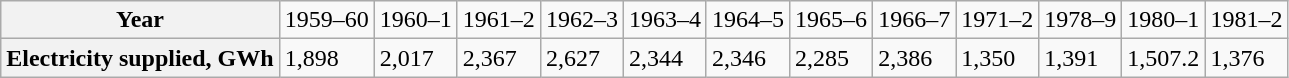<table class="wikitable">
<tr>
<th>Year</th>
<td>1959–60</td>
<td>1960–1</td>
<td>1961–2</td>
<td>1962–3</td>
<td>1963–4</td>
<td>1964–5</td>
<td>1965–6</td>
<td>1966–7</td>
<td>1971–2</td>
<td>1978–9</td>
<td>1980–1</td>
<td>1981–2</td>
</tr>
<tr>
<th>Electricity supplied, GWh</th>
<td>1,898</td>
<td>2,017</td>
<td>2,367</td>
<td>2,627</td>
<td>2,344</td>
<td>2,346</td>
<td>2,285</td>
<td>2,386</td>
<td>1,350</td>
<td>1,391</td>
<td>1,507.2</td>
<td>1,376</td>
</tr>
</table>
